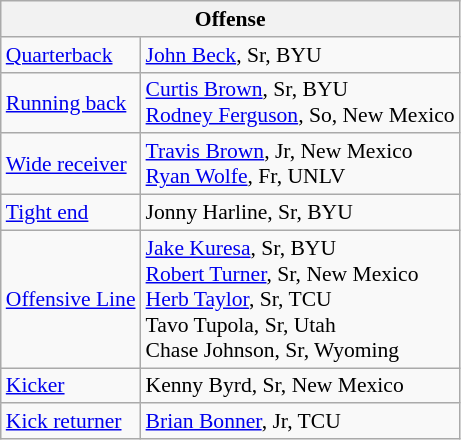<table class="wikitable" style="font-size: 90%;">
<tr>
<th colspan="2">Offense</th>
</tr>
<tr>
<td><a href='#'>Quarterback</a></td>
<td><a href='#'>John Beck</a>, Sr, BYU</td>
</tr>
<tr>
<td><a href='#'>Running back</a></td>
<td><a href='#'>Curtis Brown</a>, Sr, BYU<br><a href='#'>Rodney Ferguson</a>, So, New Mexico</td>
</tr>
<tr>
<td><a href='#'>Wide receiver</a></td>
<td><a href='#'>Travis Brown</a>, Jr, New Mexico<br><a href='#'>Ryan Wolfe</a>, Fr, UNLV</td>
</tr>
<tr>
<td><a href='#'>Tight end</a></td>
<td>Jonny Harline, Sr, BYU</td>
</tr>
<tr>
<td><a href='#'>Offensive Line</a></td>
<td><a href='#'>Jake Kuresa</a>, Sr, BYU<br><a href='#'>Robert Turner</a>, Sr, New Mexico<br><a href='#'>Herb Taylor</a>, Sr, TCU<br>Tavo Tupola, Sr, Utah<br>Chase Johnson, Sr, Wyoming</td>
</tr>
<tr>
<td><a href='#'>Kicker</a></td>
<td>Kenny Byrd, Sr, New Mexico</td>
</tr>
<tr>
<td><a href='#'>Kick returner</a></td>
<td><a href='#'>Brian Bonner</a>, Jr, TCU</td>
</tr>
</table>
